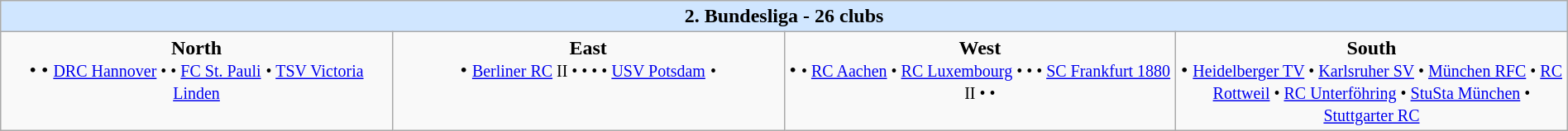<table class="wikitable" style="border-collapse:collapse; text-align:center; width:100%;">
<tr>
<th style="width:95%; background: #D0E6FF;" colspan="4"><strong>2. Bundesliga - 26 clubs</strong></th>
</tr>
<tr>
<td style="width:19%; vertical-align: top;" colspan="1"><strong>North</strong><br>• <small></small> • <small><a href='#'>DRC Hannover</a> •  • <a href='#'>FC St. Pauli</a></small> <small>• <a href='#'>TSV Victoria Linden</a></small></td>
<td style="width:19%; vertical-align: top;" colspan="1"><strong>East</strong><br>• <small><a href='#'>Berliner RC</a> II •  •  •  • <a href='#'>USV Potsdam</a></small> <small>• </small></td>
<td style="width:19%; vertical-align: top;" colspan="1"><strong>West</strong><br>• <small> • <a href='#'>RC Aachen</a> • <a href='#'>RC Luxembourg</a> •  •  • <a href='#'>SC Frankfurt 1880</a> II • </small> <small>• </small></td>
<td style="width:19%; vertical-align: top;" colspan="1"><strong>South</strong><br>• <small><a href='#'>Heidelberger TV</a> • <a href='#'>Karlsruher SV</a> • <a href='#'>München RFC</a> • <a href='#'>RC Rottweil</a> • <a href='#'>RC Unterföhring</a> • <a href='#'>StuSta München</a> • <a href='#'>Stuttgarter RC</a></small></td>
</tr>
</table>
